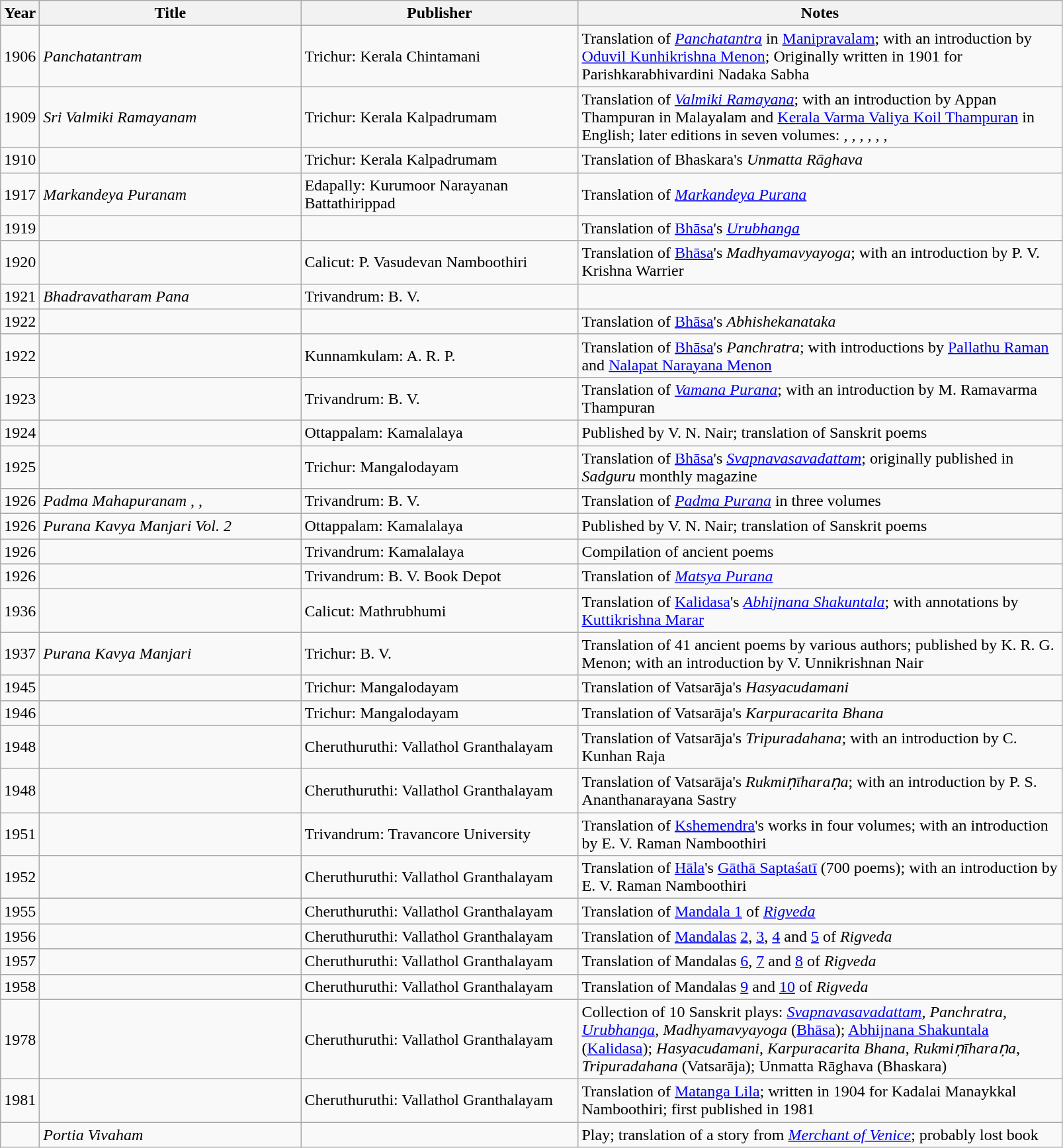<table class="wikitable">
<tr>
<th>Year</th>
<th ! style=width:16em>Title</th>
<th ! style=width:17em>Publisher</th>
<th ! style=width:30em>Notes</th>
</tr>
<tr>
<td>1906</td>
<td><em>Panchatantram</em></td>
<td>Trichur: Kerala Chintamani</td>
<td>Translation of <em><a href='#'>Panchatantra</a></em> in <a href='#'>Manipravalam</a>; with an introduction by <a href='#'>Oduvil Kunhikrishna Menon</a>; Originally written in 1901 for Parishkarabhivardini Nadaka Sabha</td>
</tr>
<tr>
<td>1909</td>
<td><em>Sri Valmiki Ramayanam</em></td>
<td>Trichur: Kerala Kalpadrumam</td>
<td>Translation of <em><a href='#'>Valmiki Ramayana</a></em>; with an introduction by Appan Thampuran in Malayalam and <a href='#'>Kerala Varma Valiya Koil Thampuran</a> in English; later editions in seven volumes: <em>, , , , , , </em></td>
</tr>
<tr>
<td>1910</td>
<td><em></em></td>
<td>Trichur: Kerala Kalpadrumam</td>
<td>Translation of Bhaskara's <em>Unmatta Rāghava</em></td>
</tr>
<tr>
<td>1917</td>
<td><em>Markandeya Puranam</em></td>
<td>Edapally: Kurumoor Narayanan Battathirippad</td>
<td>Translation of <em><a href='#'>Markandeya Purana</a></em></td>
</tr>
<tr>
<td>1919</td>
<td><em></em></td>
<td></td>
<td>Translation of <a href='#'>Bhāsa</a>'s <em><a href='#'>Urubhanga</a></em></td>
</tr>
<tr>
<td>1920</td>
<td><em></em></td>
<td>Calicut: P. Vasudevan Namboothiri</td>
<td>Translation of <a href='#'>Bhāsa</a>'s <em>Madhyamavyayoga</em>; with an introduction by P. V. Krishna Warrier</td>
</tr>
<tr>
<td>1921</td>
<td><em>Bhadravatharam Pana</em></td>
<td>Trivandrum: B. V.</td>
<td></td>
</tr>
<tr>
<td>1922</td>
<td><em></em></td>
<td></td>
<td>Translation of <a href='#'>Bhāsa</a>'s <em>Abhishekanataka</em></td>
</tr>
<tr>
<td>1922</td>
<td><em></em></td>
<td>Kunnamkulam: A. R. P.</td>
<td>Translation of <a href='#'>Bhāsa</a>'s <em>Panchratra</em>; with introductions by <a href='#'>Pallathu Raman</a> and <a href='#'>Nalapat Narayana Menon</a></td>
</tr>
<tr>
<td>1923</td>
<td><em></em></td>
<td>Trivandrum: B. V.</td>
<td>Translation of <em><a href='#'>Vamana Purana</a></em>; with an introduction by M. Ramavarma Thampuran</td>
</tr>
<tr>
<td>1924</td>
<td><em></em></td>
<td>Ottappalam: Kamalalaya</td>
<td>Published by V. N. Nair; translation of Sanskrit poems</td>
</tr>
<tr>
<td>1925</td>
<td><em></em></td>
<td>Trichur: Mangalodayam</td>
<td>Translation of <a href='#'>Bhāsa</a>'s <em><a href='#'>Svapnavasavadattam</a></em>; originally published in <em>Sadguru</em> monthly magazine</td>
</tr>
<tr>
<td>1926</td>
<td><em>Padma Mahapuranam</em> <em>, , </em></td>
<td>Trivandrum: B. V.</td>
<td>Translation of <em><a href='#'>Padma Purana</a></em> in three volumes</td>
</tr>
<tr>
<td>1926</td>
<td><em>Purana Kavya Manjari Vol. 2</em></td>
<td>Ottappalam: Kamalalaya</td>
<td>Published by V. N. Nair; translation of Sanskrit poems</td>
</tr>
<tr>
<td>1926</td>
<td><em></em></td>
<td>Trivandrum: Kamalalaya</td>
<td>Compilation of ancient poems</td>
</tr>
<tr>
<td>1926</td>
<td><em></em></td>
<td>Trivandrum: B. V. Book Depot</td>
<td>Translation of <em><a href='#'>Matsya Purana</a></em></td>
</tr>
<tr>
<td>1936</td>
<td><em></em></td>
<td>Calicut: Mathrubhumi</td>
<td>Translation of <a href='#'>Kalidasa</a>'s <em><a href='#'>Abhijnana Shakuntala</a></em>; with annotations by <a href='#'>Kuttikrishna Marar</a></td>
</tr>
<tr>
<td>1937</td>
<td><em>Purana Kavya Manjari</em></td>
<td>Trichur: B. V.</td>
<td>Translation of 41 ancient poems by various authors; published by K. R. G. Menon; with an introduction by V. Unnikrishnan Nair</td>
</tr>
<tr>
<td>1945</td>
<td><em></em></td>
<td>Trichur: Mangalodayam</td>
<td>Translation of Vatsarāja's <em>Hasyacudamani</em></td>
</tr>
<tr>
<td>1946</td>
<td><em></em></td>
<td>Trichur: Mangalodayam</td>
<td>Translation of Vatsarāja's <em>Karpuracarita Bhana</em></td>
</tr>
<tr>
<td>1948</td>
<td><em></em></td>
<td>Cheruthuruthi: Vallathol Granthalayam</td>
<td>Translation of Vatsarāja's <em>Tripuradahana</em>; with an introduction by C. Kunhan Raja</td>
</tr>
<tr>
<td>1948</td>
<td><em></em></td>
<td>Cheruthuruthi: Vallathol Granthalayam</td>
<td>Translation of Vatsarāja's <em>Rukmiṇīharaṇa</em>; with an introduction by P. S. Ananthanarayana Sastry</td>
</tr>
<tr>
<td>1951</td>
<td><em></em></td>
<td>Trivandrum: Travancore University</td>
<td>Translation of <a href='#'>Kshemendra</a>'s works in four volumes; with an introduction by E. V. Raman Namboothiri</td>
</tr>
<tr>
<td>1952</td>
<td><em></em></td>
<td>Cheruthuruthi: Vallathol Granthalayam</td>
<td>Translation of <a href='#'>Hāla</a>'s <a href='#'>Gāthā Saptaśatī</a> (700 poems); with an introduction by E. V. Raman Namboothiri</td>
</tr>
<tr>
<td>1955</td>
<td><em></em></td>
<td>Cheruthuruthi: Vallathol Granthalayam</td>
<td>Translation of <a href='#'>Mandala 1</a> of <em><a href='#'>Rigveda</a></em></td>
</tr>
<tr>
<td>1956</td>
<td><em></em></td>
<td>Cheruthuruthi: Vallathol Granthalayam</td>
<td>Translation of <a href='#'>Mandalas</a> <a href='#'>2</a>, <a href='#'>3</a>, <a href='#'>4</a> and <a href='#'>5</a>  of <em>Rigveda</em></td>
</tr>
<tr>
<td>1957</td>
<td><em></em></td>
<td>Cheruthuruthi: Vallathol Granthalayam</td>
<td>Translation of Mandalas <a href='#'>6</a>, <a href='#'>7</a> and <a href='#'>8</a> of <em>Rigveda</em></td>
</tr>
<tr>
<td>1958</td>
<td><em></em></td>
<td>Cheruthuruthi: Vallathol Granthalayam</td>
<td>Translation of Mandalas <a href='#'>9</a> and <a href='#'>10</a> of <em>Rigveda</em></td>
</tr>
<tr>
<td>1978</td>
<td><em></em></td>
<td>Cheruthuruthi: Vallathol Granthalayam</td>
<td>Collection of 10 Sanskrit plays: <em><a href='#'>Svapnavasavadattam</a></em>, <em>Panchratra</em>, <em><a href='#'>Urubhanga</a></em>, <em>Madhyamavyayoga</em> (<a href='#'>Bhāsa</a>); <a href='#'>Abhijnana Shakuntala</a> (<a href='#'>Kalidasa</a>); <em>Hasyacudamani</em>, <em>Karpuracarita Bhana</em>, <em>Rukmiṇīharaṇa</em>, <em>Tripuradahana</em> (Vatsarāja); Unmatta Rāghava (Bhaskara)</td>
</tr>
<tr>
<td>1981</td>
<td><em></em></td>
<td>Cheruthuruthi: Vallathol Granthalayam</td>
<td>Translation of <a href='#'>Matanga Lila</a>; written in 1904 for Kadalai Manaykkal Namboothiri; first published in 1981</td>
</tr>
<tr>
<td></td>
<td><em>Portia Vivaham</em></td>
<td></td>
<td>Play; translation of a story from <em><a href='#'>Merchant of Venice</a></em>; probably lost book</td>
</tr>
</table>
